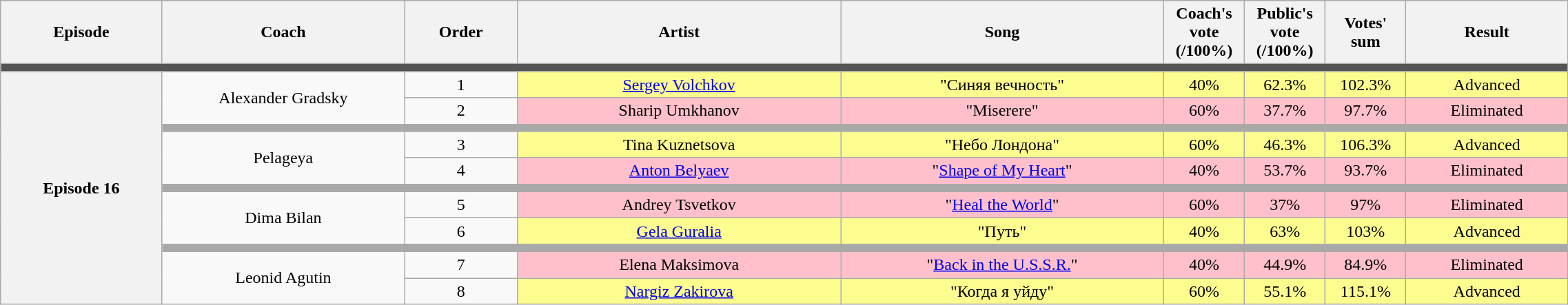<table class="wikitable" style="text-align:center; width:120%;">
<tr>
<th style="width:10%;">Episode</th>
<th style="width:15%;">Coach</th>
<th style="width:7%;">Order</th>
<th style="width:20%;">Artist</th>
<th style="width:20%;">Song</th>
<th style="width:5%;">Coach's vote (/100%)</th>
<th style="width:5%;">Public's vote (/100%)</th>
<th style="width:5%;">Votes' sum</th>
<th style="width:10%;">Result</th>
</tr>
<tr>
<td colspan="9" style="background:#555;"></td>
</tr>
<tr>
<th rowspan=11>Episode 16 <br> </th>
<td rowspan=2>Alexander Gradsky</td>
<td>1</td>
<td style="background:#fdfc8f"><a href='#'>Sergey Volchkov</a></td>
<td style="background:#fdfc8f">"Синяя вечность"</td>
<td style="background:#fdfc8f">40%</td>
<td style="background:#fdfc8f">62.3%</td>
<td style="background:#fdfc8f">102.3%</td>
<td style="background:#fdfc8f">Advanced</td>
</tr>
<tr>
<td>2</td>
<td style="background:pink">Sharip Umkhanov</td>
<td style="background:pink">"Miserere"</td>
<td style="background:pink">60%</td>
<td style="background:pink">37.7%</td>
<td style="background:pink">97.7%</td>
<td style="background:pink">Eliminated</td>
</tr>
<tr>
<td colspan="8" style="background:darkgray"></td>
</tr>
<tr>
<td rowspan=2>Pelageya</td>
<td>3</td>
<td style="background:#fdfc8f">Tina Kuznetsova</td>
<td style="background:#fdfc8f">"Небо Лондона"</td>
<td style="background:#fdfc8f">60%</td>
<td style="background:#fdfc8f">46.3%</td>
<td style="background:#fdfc8f">106.3%</td>
<td style="background:#fdfc8f">Advanced</td>
</tr>
<tr>
<td>4</td>
<td style="background:pink"><a href='#'>Anton Belyaev</a></td>
<td style="background:pink">"<a href='#'>Shape of My Heart</a>"</td>
<td style="background:pink">40%</td>
<td style="background:pink">53.7%</td>
<td style="background:pink">93.7%</td>
<td style="background:pink">Eliminated</td>
</tr>
<tr>
<td colspan="8" style="background:darkgray"></td>
</tr>
<tr>
<td rowspan=2>Dima Bilan</td>
<td>5</td>
<td style="background:pink">Andrey Tsvetkov</td>
<td style="background:pink">"<a href='#'>Heal the World</a>"</td>
<td style="background:pink">60%</td>
<td style="background:pink">37%</td>
<td style="background:pink">97%</td>
<td style="background:pink">Eliminated</td>
</tr>
<tr>
<td>6</td>
<td style="background:#fdfc8f"><a href='#'>Gela Guralia</a></td>
<td style="background:#fdfc8f">"Путь"</td>
<td style="background:#fdfc8f">40%</td>
<td style="background:#fdfc8f">63%</td>
<td style="background:#fdfc8f">103%</td>
<td style="background:#fdfc8f">Advanced</td>
</tr>
<tr>
<td colspan="8" style="background:darkgray"></td>
</tr>
<tr>
<td rowspan=2>Leonid Agutin</td>
<td>7</td>
<td style="background:pink">Elena Maksimova</td>
<td style="background:pink">"<a href='#'>Back in the U.S.S.R.</a>"</td>
<td style="background:pink">40%</td>
<td style="background:pink">44.9%</td>
<td style="background:pink">84.9%</td>
<td style="background:pink">Eliminated</td>
</tr>
<tr>
<td>8</td>
<td style="background:#fdfc8f"><a href='#'>Nargiz Zakirova</a></td>
<td style="background:#fdfc8f">"Когда я уйду"</td>
<td style="background:#fdfc8f">60%</td>
<td style="background:#fdfc8f">55.1%</td>
<td style="background:#fdfc8f">115.1%</td>
<td style="background:#fdfc8f">Advanced</td>
</tr>
</table>
